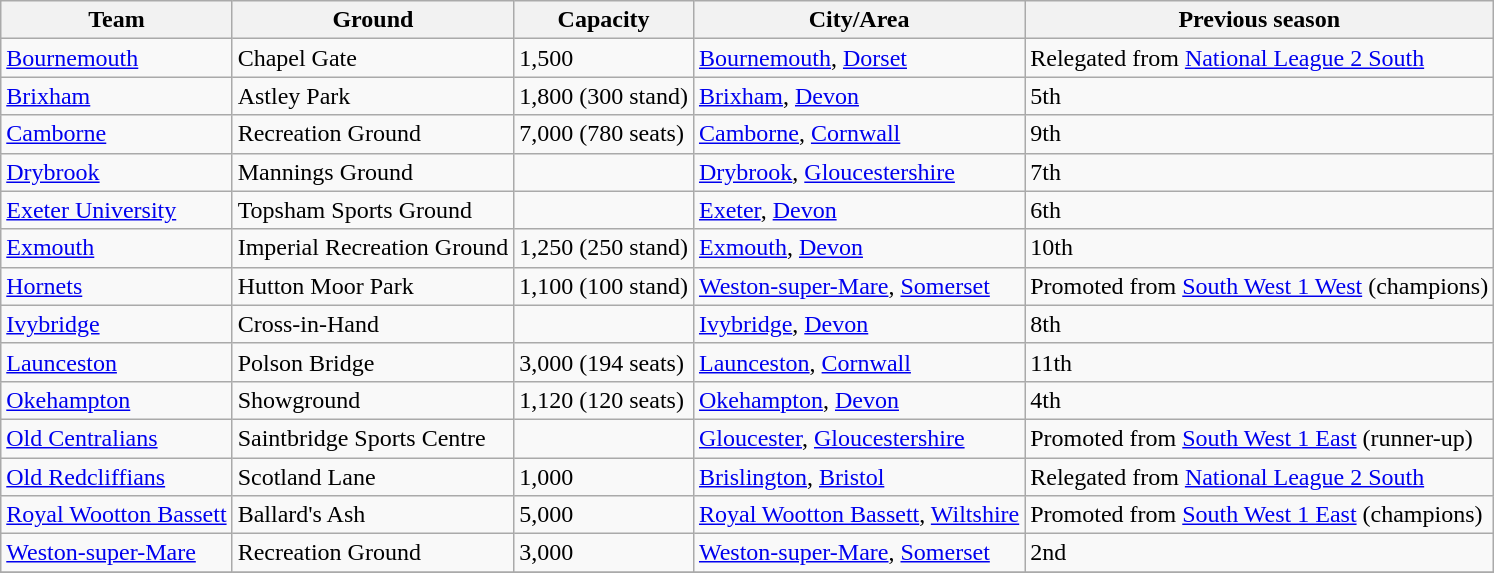<table class="wikitable sortable">
<tr>
<th>Team</th>
<th>Ground</th>
<th>Capacity</th>
<th>City/Area</th>
<th>Previous season</th>
</tr>
<tr>
<td><a href='#'>Bournemouth</a></td>
<td>Chapel Gate</td>
<td>1,500</td>
<td><a href='#'>Bournemouth</a>, <a href='#'>Dorset</a></td>
<td>Relegated from <a href='#'>National League 2 South</a></td>
</tr>
<tr>
<td><a href='#'>Brixham</a></td>
<td>Astley Park</td>
<td>1,800 (300 stand)</td>
<td><a href='#'>Brixham</a>, <a href='#'>Devon</a></td>
<td>5th</td>
</tr>
<tr>
<td><a href='#'>Camborne</a></td>
<td>Recreation Ground</td>
<td>7,000 (780 seats)</td>
<td><a href='#'>Camborne</a>, <a href='#'>Cornwall</a></td>
<td>9th</td>
</tr>
<tr>
<td><a href='#'>Drybrook</a></td>
<td>Mannings Ground</td>
<td></td>
<td><a href='#'>Drybrook</a>, <a href='#'>Gloucestershire</a></td>
<td>7th</td>
</tr>
<tr>
<td><a href='#'>Exeter University</a></td>
<td>Topsham Sports Ground</td>
<td></td>
<td><a href='#'>Exeter</a>, <a href='#'>Devon</a></td>
<td>6th</td>
</tr>
<tr>
<td><a href='#'>Exmouth</a></td>
<td>Imperial Recreation Ground</td>
<td>1,250 (250 stand)</td>
<td><a href='#'>Exmouth</a>, <a href='#'>Devon</a></td>
<td>10th</td>
</tr>
<tr>
<td><a href='#'>Hornets</a></td>
<td>Hutton Moor Park</td>
<td>1,100 (100 stand)</td>
<td><a href='#'>Weston-super-Mare</a>, <a href='#'>Somerset</a></td>
<td>Promoted from <a href='#'>South West 1 West</a> (champions)</td>
</tr>
<tr>
<td><a href='#'>Ivybridge</a></td>
<td>Cross-in-Hand</td>
<td></td>
<td><a href='#'>Ivybridge</a>, <a href='#'>Devon</a></td>
<td>8th</td>
</tr>
<tr>
<td><a href='#'>Launceston</a></td>
<td>Polson Bridge</td>
<td>3,000 (194 seats)</td>
<td><a href='#'>Launceston</a>, <a href='#'>Cornwall</a></td>
<td>11th</td>
</tr>
<tr>
<td><a href='#'>Okehampton</a></td>
<td>Showground</td>
<td>1,120 (120 seats)</td>
<td><a href='#'>Okehampton</a>, <a href='#'>Devon</a></td>
<td>4th</td>
</tr>
<tr>
<td><a href='#'>Old Centralians</a></td>
<td>Saintbridge Sports Centre</td>
<td></td>
<td><a href='#'>Gloucester</a>, <a href='#'>Gloucestershire</a></td>
<td>Promoted from <a href='#'>South West 1 East</a> (runner-up)</td>
</tr>
<tr>
<td><a href='#'>Old Redcliffians</a></td>
<td>Scotland Lane</td>
<td>1,000</td>
<td><a href='#'>Brislington</a>, <a href='#'>Bristol</a></td>
<td>Relegated from <a href='#'>National League 2 South</a></td>
</tr>
<tr>
<td><a href='#'>Royal Wootton Bassett</a></td>
<td>Ballard's Ash</td>
<td>5,000</td>
<td><a href='#'>Royal Wootton Bassett</a>, <a href='#'>Wiltshire</a></td>
<td>Promoted from <a href='#'>South West 1 East</a> (champions)</td>
</tr>
<tr>
<td><a href='#'>Weston-super-Mare</a></td>
<td>Recreation Ground</td>
<td>3,000</td>
<td><a href='#'>Weston-super-Mare</a>, <a href='#'>Somerset</a></td>
<td>2nd</td>
</tr>
<tr>
</tr>
</table>
